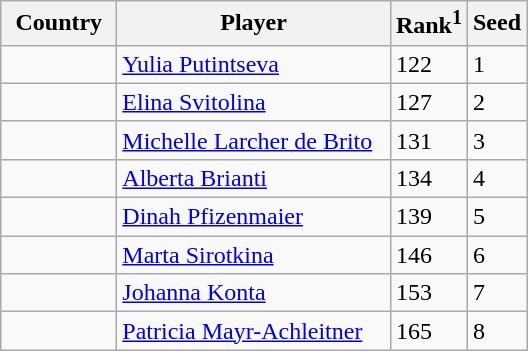<table class="sortable wikitable">
<tr>
<th width="70">Country</th>
<th width="175">Player</th>
<th>Rank<sup>1</sup></th>
<th>Seed</th>
</tr>
<tr>
<td></td>
<td><a href='#'>Yulia Putintseva</a></td>
<td>122</td>
<td>1</td>
</tr>
<tr>
<td></td>
<td><a href='#'>Elina Svitolina</a></td>
<td>127</td>
<td>2</td>
</tr>
<tr>
<td></td>
<td><a href='#'>Michelle Larcher de Brito</a></td>
<td>131</td>
<td>3</td>
</tr>
<tr>
<td></td>
<td><a href='#'>Alberta Brianti</a></td>
<td>134</td>
<td>4</td>
</tr>
<tr>
<td></td>
<td><a href='#'>Dinah Pfizenmaier</a></td>
<td>139</td>
<td>5</td>
</tr>
<tr>
<td></td>
<td><a href='#'>Marta Sirotkina</a></td>
<td>146</td>
<td>6</td>
</tr>
<tr>
<td></td>
<td><a href='#'>Johanna Konta</a></td>
<td>153</td>
<td>7</td>
</tr>
<tr>
<td></td>
<td><a href='#'>Patricia Mayr-Achleitner</a></td>
<td>165</td>
<td>8</td>
</tr>
</table>
